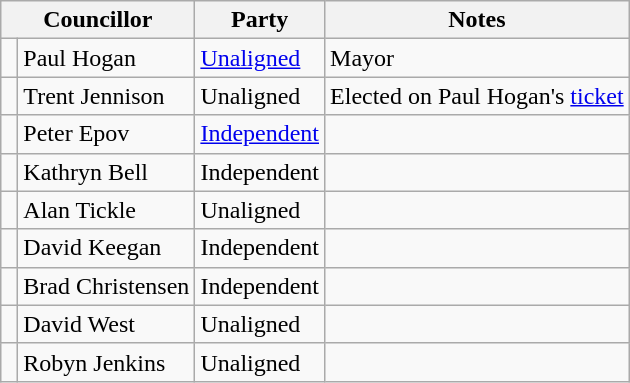<table class="wikitable">
<tr>
<th colspan="2">Councillor</th>
<th>Party</th>
<th>Notes</th>
</tr>
<tr>
<td> </td>
<td>Paul Hogan</td>
<td><a href='#'>Unaligned</a></td>
<td>Mayor</td>
</tr>
<tr>
<td> </td>
<td>Trent Jennison</td>
<td>Unaligned</td>
<td>Elected on Paul Hogan's <a href='#'>ticket</a></td>
</tr>
<tr>
<td> </td>
<td>Peter Epov</td>
<td><a href='#'>Independent</a></td>
<td></td>
</tr>
<tr>
<td> </td>
<td>Kathryn Bell</td>
<td>Independent</td>
<td></td>
</tr>
<tr>
<td> </td>
<td>Alan Tickle</td>
<td>Unaligned</td>
<td></td>
</tr>
<tr>
<td> </td>
<td>David Keegan</td>
<td>Independent</td>
<td></td>
</tr>
<tr>
<td> </td>
<td>Brad Christensen</td>
<td>Independent</td>
<td></td>
</tr>
<tr>
<td> </td>
<td>David West</td>
<td>Unaligned</td>
<td></td>
</tr>
<tr>
<td> </td>
<td>Robyn Jenkins</td>
<td>Unaligned</td>
<td></td>
</tr>
</table>
